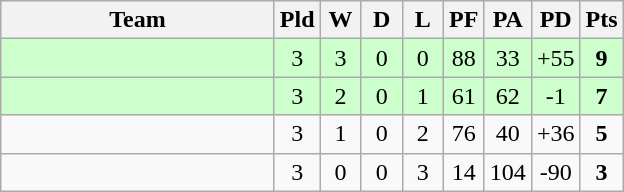<table class="wikitable" style="text-align:center;">
<tr>
<th width=175>Team</th>
<th width=20 abbr="Played">Pld</th>
<th width=20 abbr="Won">W</th>
<th width=20 abbr="Drawn">D</th>
<th width=20 abbr="Lost">L</th>
<th width=20 abbr="Points for">PF</th>
<th width=20 abbr="Points against">PA</th>
<th width=25 abbr="Points difference">PD</th>
<th width=20 abbr="Points">Pts</th>
</tr>
<tr bgcolor=ccffcc>
<td align=left></td>
<td>3</td>
<td>3</td>
<td>0</td>
<td>0</td>
<td>88</td>
<td>33</td>
<td>+55</td>
<td><strong>9</strong></td>
</tr>
<tr bgcolor=ccffcc>
<td align=left></td>
<td>3</td>
<td>2</td>
<td>0</td>
<td>1</td>
<td>61</td>
<td>62</td>
<td>-1</td>
<td><strong>7</strong></td>
</tr>
<tr>
<td align=left></td>
<td>3</td>
<td>1</td>
<td>0</td>
<td>2</td>
<td>76</td>
<td>40</td>
<td>+36</td>
<td><strong>5</strong></td>
</tr>
<tr>
<td align=left></td>
<td>3</td>
<td>0</td>
<td>0</td>
<td>3</td>
<td>14</td>
<td>104</td>
<td>-90</td>
<td><strong>3</strong></td>
</tr>
</table>
